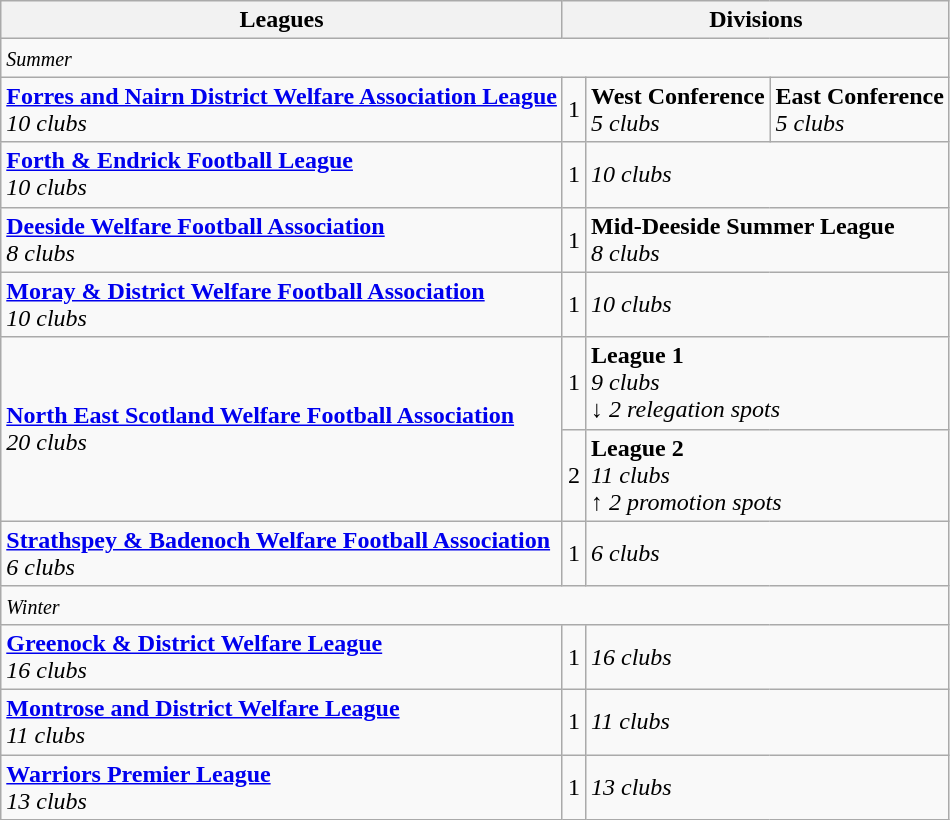<table class="wikitable">
<tr>
<th>Leagues</th>
<th colspan="3">Divisions</th>
</tr>
<tr>
<td colspan="4"><em><small>Summer</small></em></td>
</tr>
<tr>
<td><strong><a href='#'>Forres and Nairn District Welfare Association League</a></strong><br><em>10 clubs</em></td>
<td>1</td>
<td><strong>West Conference</strong><br><em>5 clubs</em></td>
<td><strong>East Conference</strong><br><em>5 clubs</em></td>
</tr>
<tr>
<td><a href='#'><strong>Forth & Endrick Football League</strong></a><br><em>10 clubs</em></td>
<td>1</td>
<td colspan="2"><em>10 clubs</em></td>
</tr>
<tr>
<td><strong><a href='#'>Deeside Welfare Football Association</a></strong><br><em>8 clubs</em></td>
<td>1</td>
<td colspan="2"><strong>Mid-Deeside Summer League</strong><br><em>8 clubs</em></td>
</tr>
<tr>
<td><a href='#'><strong>Moray & District Welfare Football Association</strong></a><br><em>10 clubs</em></td>
<td>1</td>
<td colspan="2"><em>10 clubs</em></td>
</tr>
<tr>
<td rowspan="2"><a href='#'><strong>North East Scotland Welfare Football Association</strong></a><br><em>20 clubs</em></td>
<td>1</td>
<td colspan="2"><strong>League 1</strong><br><em>9 clubs</em><br><em>↓ 2 relegation spots</em></td>
</tr>
<tr>
<td>2</td>
<td colspan="2"><strong>League 2</strong><br><em>11 clubs</em><br><em>↑ 2 promotion spots</em></td>
</tr>
<tr>
<td><a href='#'><strong>Strathspey & Badenoch Welfare Football Association</strong></a><br><em>6 clubs</em></td>
<td>1</td>
<td colspan="2"><em>6 clubs</em></td>
</tr>
<tr>
<td colspan="4"><em><small>Winter</small></em></td>
</tr>
<tr>
<td><strong><a href='#'>Greenock & District Welfare League</a></strong><br><em>16 clubs</em></td>
<td>1</td>
<td colspan="2"><em>16 clubs</em></td>
</tr>
<tr>
<td><strong><a href='#'>Montrose and District Welfare League</a></strong><br><em>11 clubs</em></td>
<td>1</td>
<td colspan="2"><em>11 clubs</em></td>
</tr>
<tr>
<td><strong><a href='#'>Warriors Premier League</a></strong><br><em>13 clubs</em></td>
<td>1</td>
<td colspan="2"><em>13 clubs</em></td>
</tr>
</table>
